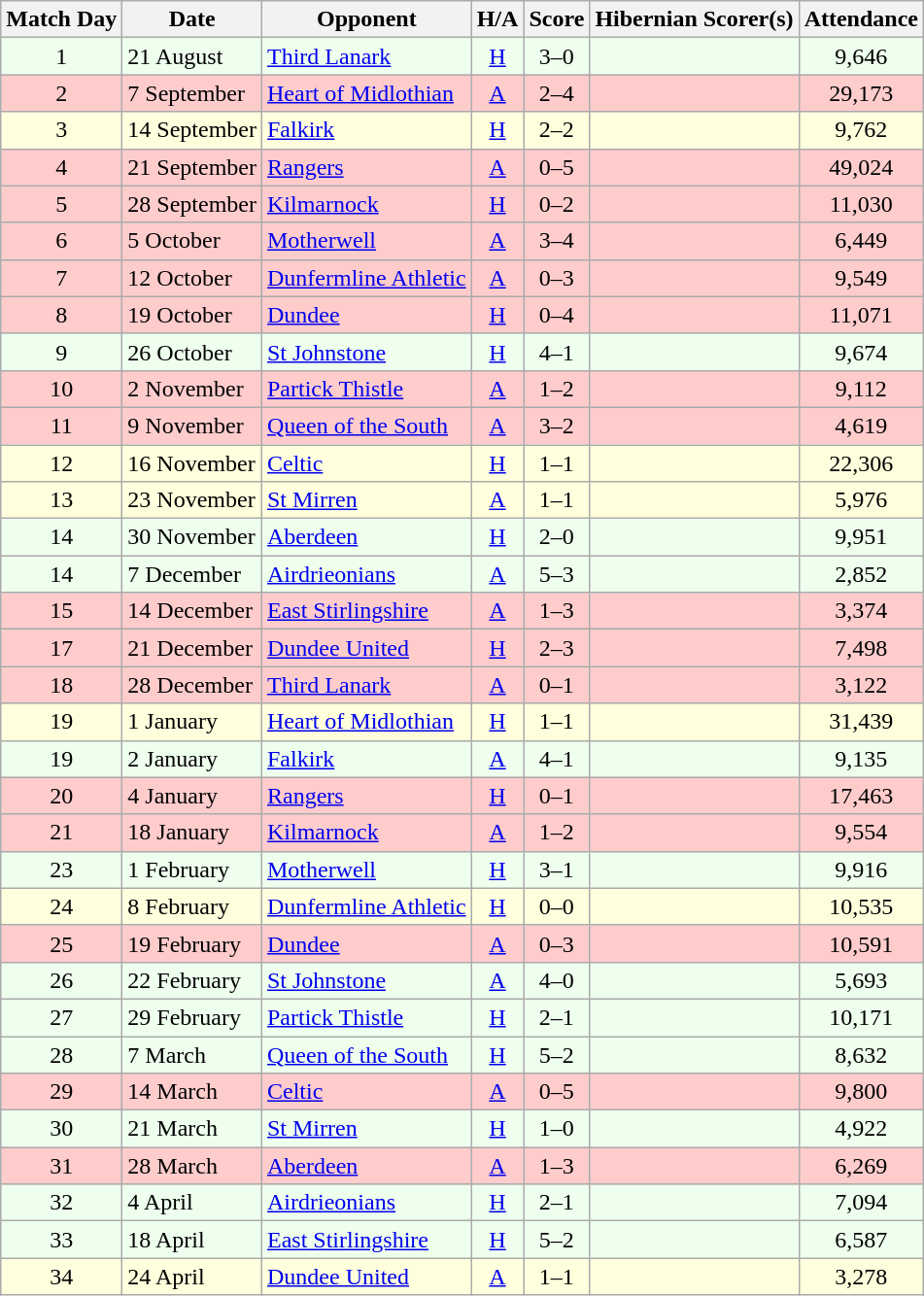<table class="wikitable" style="text-align:center">
<tr>
<th>Match Day</th>
<th>Date</th>
<th>Opponent</th>
<th>H/A</th>
<th>Score</th>
<th>Hibernian Scorer(s)</th>
<th>Attendance</th>
</tr>
<tr bgcolor=#EEFFEE>
<td>1</td>
<td align=left>21 August</td>
<td align=left><a href='#'>Third Lanark</a></td>
<td><a href='#'>H</a></td>
<td>3–0</td>
<td align=left></td>
<td>9,646</td>
</tr>
<tr bgcolor=#FFCCCC>
<td>2</td>
<td align=left>7 September</td>
<td align=left><a href='#'>Heart of Midlothian</a></td>
<td><a href='#'>A</a></td>
<td>2–4</td>
<td align=left></td>
<td>29,173</td>
</tr>
<tr bgcolor=#FFFFDD>
<td>3</td>
<td align=left>14 September</td>
<td align=left><a href='#'>Falkirk</a></td>
<td><a href='#'>H</a></td>
<td>2–2</td>
<td align=left></td>
<td>9,762</td>
</tr>
<tr bgcolor=#FFCCCC>
<td>4</td>
<td align=left>21 September</td>
<td align=left><a href='#'>Rangers</a></td>
<td><a href='#'>A</a></td>
<td>0–5</td>
<td align=left></td>
<td>49,024</td>
</tr>
<tr bgcolor=#FFCCCC>
<td>5</td>
<td align=left>28 September</td>
<td align=left><a href='#'>Kilmarnock</a></td>
<td><a href='#'>H</a></td>
<td>0–2</td>
<td align=left></td>
<td>11,030</td>
</tr>
<tr bgcolor=#FFCCCC>
<td>6</td>
<td align=left>5 October</td>
<td align=left><a href='#'>Motherwell</a></td>
<td><a href='#'>A</a></td>
<td>3–4</td>
<td align=left></td>
<td>6,449</td>
</tr>
<tr bgcolor=#FFCCCC>
<td>7</td>
<td align=left>12 October</td>
<td align=left><a href='#'>Dunfermline Athletic</a></td>
<td><a href='#'>A</a></td>
<td>0–3</td>
<td align=left></td>
<td>9,549</td>
</tr>
<tr bgcolor=#FFCCCC>
<td>8</td>
<td align=left>19 October</td>
<td align=left><a href='#'>Dundee</a></td>
<td><a href='#'>H</a></td>
<td>0–4</td>
<td align=left></td>
<td>11,071</td>
</tr>
<tr bgcolor=#EEFFEE>
<td>9</td>
<td align=left>26 October</td>
<td align=left><a href='#'>St Johnstone</a></td>
<td><a href='#'>H</a></td>
<td>4–1</td>
<td align=left></td>
<td>9,674</td>
</tr>
<tr bgcolor=#FFCCCC>
<td>10</td>
<td align=left>2 November</td>
<td align=left><a href='#'>Partick Thistle</a></td>
<td><a href='#'>A</a></td>
<td>1–2</td>
<td align=left></td>
<td>9,112</td>
</tr>
<tr bgcolor=#FFCCCC>
<td>11</td>
<td align=left>9 November</td>
<td align=left><a href='#'>Queen of the South</a></td>
<td><a href='#'>A</a></td>
<td>3–2</td>
<td align=left></td>
<td>4,619</td>
</tr>
<tr bgcolor=#FFFFDD>
<td>12</td>
<td align=left>16 November</td>
<td align=left><a href='#'>Celtic</a></td>
<td><a href='#'>H</a></td>
<td>1–1</td>
<td align=left></td>
<td>22,306</td>
</tr>
<tr bgcolor=#FFFFDD>
<td>13</td>
<td align=left>23 November</td>
<td align=left><a href='#'>St Mirren</a></td>
<td><a href='#'>A</a></td>
<td>1–1</td>
<td align=left></td>
<td>5,976</td>
</tr>
<tr bgcolor=#EEFFEE>
<td>14</td>
<td align=left>30 November</td>
<td align=left><a href='#'>Aberdeen</a></td>
<td><a href='#'>H</a></td>
<td>2–0</td>
<td align=left></td>
<td>9,951</td>
</tr>
<tr bgcolor=#EEFFEE>
<td>14</td>
<td align=left>7 December</td>
<td align=left><a href='#'>Airdrieonians</a></td>
<td><a href='#'>A</a></td>
<td>5–3</td>
<td align=left></td>
<td>2,852</td>
</tr>
<tr bgcolor=#FFCCCC>
<td>15</td>
<td align=left>14 December</td>
<td align=left><a href='#'>East Stirlingshire</a></td>
<td><a href='#'>A</a></td>
<td>1–3</td>
<td align=left></td>
<td>3,374</td>
</tr>
<tr bgcolor=#FFCCCC>
<td>17</td>
<td align=left>21 December</td>
<td align=left><a href='#'>Dundee United</a></td>
<td><a href='#'>H</a></td>
<td>2–3</td>
<td align=left></td>
<td>7,498</td>
</tr>
<tr bgcolor=#FFCCCC>
<td>18</td>
<td align=left>28 December</td>
<td align=left><a href='#'>Third Lanark</a></td>
<td><a href='#'>A</a></td>
<td>0–1</td>
<td align=left></td>
<td>3,122</td>
</tr>
<tr bgcolor=#FFFFDD>
<td>19</td>
<td align=left>1 January</td>
<td align=left><a href='#'>Heart of Midlothian</a></td>
<td><a href='#'>H</a></td>
<td>1–1</td>
<td align=left></td>
<td>31,439</td>
</tr>
<tr bgcolor=#EEFFEE>
<td>19</td>
<td align=left>2 January</td>
<td align=left><a href='#'>Falkirk</a></td>
<td><a href='#'>A</a></td>
<td>4–1</td>
<td align=left></td>
<td>9,135</td>
</tr>
<tr bgcolor=#FFCCCC>
<td>20</td>
<td align=left>4 January</td>
<td align=left><a href='#'>Rangers</a></td>
<td><a href='#'>H</a></td>
<td>0–1</td>
<td align=left></td>
<td>17,463</td>
</tr>
<tr bgcolor=#FFCCCC>
<td>21</td>
<td align=left>18 January</td>
<td align=left><a href='#'>Kilmarnock</a></td>
<td><a href='#'>A</a></td>
<td>1–2</td>
<td align=left></td>
<td>9,554</td>
</tr>
<tr bgcolor=#EEFFEE>
<td>23</td>
<td align=left>1 February</td>
<td align=left><a href='#'>Motherwell</a></td>
<td><a href='#'>H</a></td>
<td>3–1</td>
<td align=left></td>
<td>9,916</td>
</tr>
<tr bgcolor=#FFFFDD>
<td>24</td>
<td align=left>8 February</td>
<td align=left><a href='#'>Dunfermline Athletic</a></td>
<td><a href='#'>H</a></td>
<td>0–0</td>
<td align=left></td>
<td>10,535</td>
</tr>
<tr bgcolor=#FFCCCC>
<td>25</td>
<td align=left>19 February</td>
<td align=left><a href='#'>Dundee</a></td>
<td><a href='#'>A</a></td>
<td>0–3</td>
<td align=left></td>
<td>10,591</td>
</tr>
<tr bgcolor=#EEFFEE>
<td>26</td>
<td align=left>22 February</td>
<td align=left><a href='#'>St Johnstone</a></td>
<td><a href='#'>A</a></td>
<td>4–0</td>
<td align=left></td>
<td>5,693</td>
</tr>
<tr bgcolor=#EEFFEE>
<td>27</td>
<td align=left>29 February</td>
<td align=left><a href='#'>Partick Thistle</a></td>
<td><a href='#'>H</a></td>
<td>2–1</td>
<td align=left></td>
<td>10,171</td>
</tr>
<tr bgcolor=#EEFFEE>
<td>28</td>
<td align=left>7 March</td>
<td align=left><a href='#'>Queen of the South</a></td>
<td><a href='#'>H</a></td>
<td>5–2</td>
<td align=left></td>
<td>8,632</td>
</tr>
<tr bgcolor=#FFCCCC>
<td>29</td>
<td align=left>14 March</td>
<td align=left><a href='#'>Celtic</a></td>
<td><a href='#'>A</a></td>
<td>0–5</td>
<td align=left></td>
<td>9,800</td>
</tr>
<tr bgcolor=#EEFFEE>
<td>30</td>
<td align=left>21 March</td>
<td align=left><a href='#'>St Mirren</a></td>
<td><a href='#'>H</a></td>
<td>1–0</td>
<td align=left></td>
<td>4,922</td>
</tr>
<tr bgcolor=#FFCCCC>
<td>31</td>
<td align=left>28 March</td>
<td align=left><a href='#'>Aberdeen</a></td>
<td><a href='#'>A</a></td>
<td>1–3</td>
<td align=left></td>
<td>6,269</td>
</tr>
<tr bgcolor=#EEFFEE>
<td>32</td>
<td align=left>4 April</td>
<td align=left><a href='#'>Airdrieonians</a></td>
<td><a href='#'>H</a></td>
<td>2–1</td>
<td align=left></td>
<td>7,094</td>
</tr>
<tr bgcolor=#EEFFEE>
<td>33</td>
<td align=left>18 April</td>
<td align=left><a href='#'>East Stirlingshire</a></td>
<td><a href='#'>H</a></td>
<td>5–2</td>
<td align=left></td>
<td>6,587</td>
</tr>
<tr bgcolor=#FFFFDD>
<td>34</td>
<td align=left>24 April</td>
<td align=left><a href='#'>Dundee United</a></td>
<td><a href='#'>A</a></td>
<td>1–1</td>
<td align=left></td>
<td>3,278</td>
</tr>
</table>
